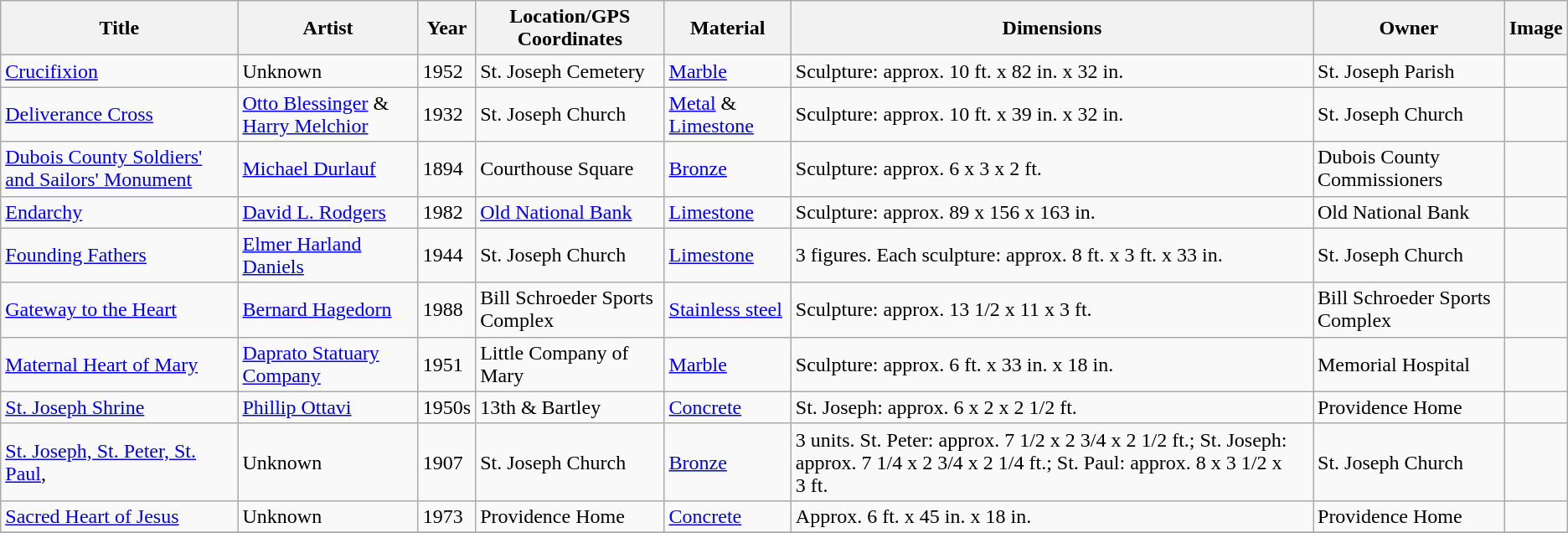<table class="wikitable sortable">
<tr>
<th>Title</th>
<th>Artist</th>
<th>Year</th>
<th>Location/GPS Coordinates</th>
<th>Material</th>
<th>Dimensions</th>
<th>Owner</th>
<th>Image</th>
</tr>
<tr>
<td><a href='#'>Crucifixion</a></td>
<td>Unknown</td>
<td>1952</td>
<td>St. Joseph Cemetery</td>
<td><a href='#'>Marble</a></td>
<td>Sculpture: approx. 10 ft. x 82 in. x 32 in.</td>
<td>St. Joseph Parish</td>
<td></td>
</tr>
<tr>
<td><a href='#'>Deliverance Cross</a></td>
<td><a href='#'>Otto Blessinger</a> & <a href='#'>Harry Melchior</a></td>
<td>1932</td>
<td>St. Joseph Church </td>
<td><a href='#'>Metal</a> & <a href='#'>Limestone</a></td>
<td>Sculpture: approx. 10 ft. x 39 in. x 32 in.</td>
<td>St. Joseph Church</td>
<td></td>
</tr>
<tr>
<td><a href='#'>Dubois County Soldiers' and Sailors' Monument</a></td>
<td><a href='#'>Michael Durlauf</a></td>
<td>1894</td>
<td>Courthouse Square</td>
<td><a href='#'>Bronze</a></td>
<td>Sculpture: approx. 6 x 3 x 2 ft.</td>
<td>Dubois County Commissioners</td>
<td></td>
</tr>
<tr>
<td><a href='#'>Endarchy</a></td>
<td><a href='#'>David L. Rodgers</a></td>
<td>1982</td>
<td><a href='#'>Old National Bank</a> </td>
<td><a href='#'>Limestone</a></td>
<td>Sculpture: approx. 89 x 156 x 163 in.</td>
<td>Old National Bank</td>
<td></td>
</tr>
<tr>
<td><a href='#'>Founding Fathers</a></td>
<td><a href='#'>Elmer Harland Daniels</a></td>
<td>1944</td>
<td>St. Joseph Church</td>
<td><a href='#'>Limestone</a></td>
<td>3 figures. Each sculpture: approx. 8 ft. x 3 ft. x 33 in.</td>
<td>St. Joseph Church</td>
<td></td>
</tr>
<tr>
<td><a href='#'>Gateway to the Heart</a></td>
<td><a href='#'>Bernard Hagedorn</a></td>
<td>1988</td>
<td>Bill Schroeder Sports Complex</td>
<td><a href='#'>Stainless steel</a></td>
<td>Sculpture: approx. 13 1/2 x 11 x 3 ft.</td>
<td>Bill Schroeder Sports Complex</td>
<td></td>
</tr>
<tr>
<td><a href='#'>Maternal Heart of Mary</a></td>
<td><a href='#'>Daprato Statuary Company</a></td>
<td>1951</td>
<td>Little Company of Mary</td>
<td><a href='#'>Marble</a></td>
<td>Sculpture: approx. 6 ft. x 33 in. x 18 in.</td>
<td>Memorial Hospital</td>
<td></td>
</tr>
<tr>
<td><a href='#'>St. Joseph Shrine</a></td>
<td><a href='#'>Phillip Ottavi</a></td>
<td>1950s</td>
<td>13th & Bartley</td>
<td><a href='#'>Concrete</a></td>
<td>St. Joseph: approx. 6 x 2 x 2 1/2 ft.</td>
<td>Providence Home</td>
<td></td>
</tr>
<tr>
<td><a href='#'>St. Joseph, St. Peter, St. Paul</a>,</td>
<td>Unknown</td>
<td>1907</td>
<td>St. Joseph Church</td>
<td><a href='#'>Bronze</a></td>
<td>3 units. St. Peter: approx. 7 1/2 x 2 3/4 x 2 1/2 ft.; St. Joseph: approx. 7 1/4 x 2 3/4 x 2 1/4 ft.; St. Paul: approx. 8 x 3 1/2 x 3 ft.</td>
<td>St. Joseph Church</td>
<td></td>
</tr>
<tr>
<td><a href='#'>Sacred Heart of Jesus</a></td>
<td>Unknown</td>
<td>1973</td>
<td>Providence Home</td>
<td><a href='#'>Concrete</a></td>
<td>Approx. 6 ft. x 45 in. x 18 in.</td>
<td>Providence Home</td>
<td></td>
</tr>
<tr>
</tr>
</table>
